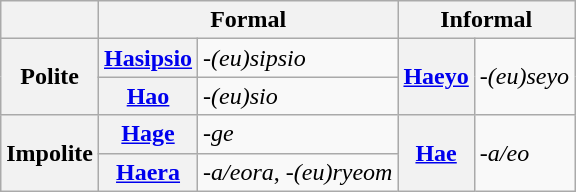<table class="wikitable">
<tr>
<th></th>
<th colspan="2">Formal</th>
<th colspan="2">Informal</th>
</tr>
<tr>
<th rowspan="2">Polite</th>
<th><a href='#'>Hasipsio</a></th>
<td> <em>-(eu)sipsio</em></td>
<th rowspan="2"><a href='#'>Haeyo</a></th>
<td rowspan="2"> <em>-(eu)seyo</em></td>
</tr>
<tr>
<th><a href='#'>Hao</a></th>
<td> <em>-(eu)sio</em></td>
</tr>
<tr>
<th rowspan="2">Impolite</th>
<th><a href='#'>Hage</a></th>
<td> <em>-ge</em></td>
<th rowspan="2"><a href='#'>Hae</a></th>
<td rowspan="2"> <em>-a/eo</em></td>
</tr>
<tr>
<th><a href='#'>Haera</a></th>
<td> <em>-a/eora</em>,  <em>-(eu)ryeom</em></td>
</tr>
</table>
